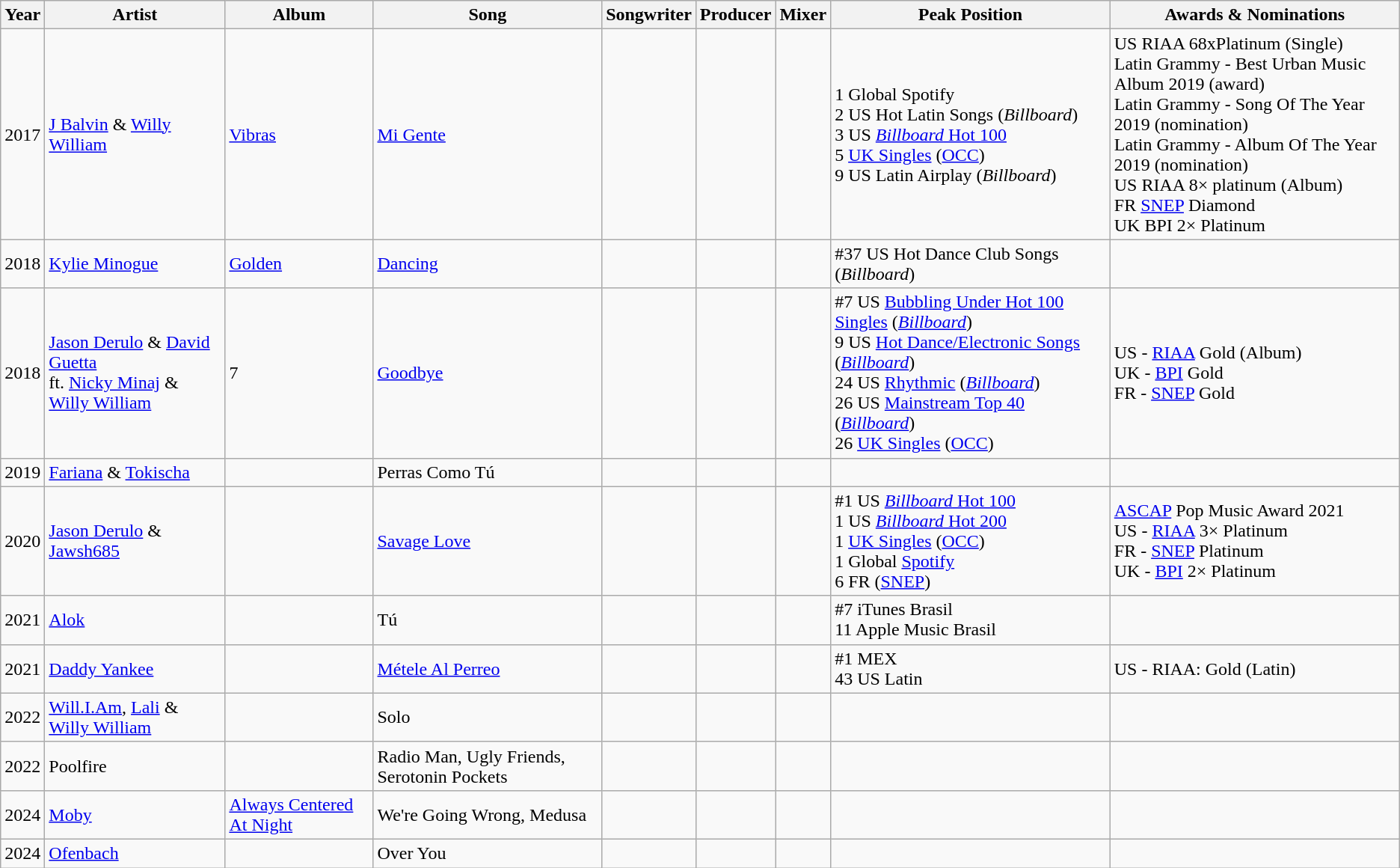<table class="wikitable">
<tr>
<th>Year</th>
<th>Artist</th>
<th>Album</th>
<th>Song</th>
<th>Songwriter</th>
<th>Producer</th>
<th>Mixer</th>
<th>Peak Position</th>
<th>Awards & Nominations</th>
</tr>
<tr>
<td>2017</td>
<td><a href='#'>J Balvin</a> & <a href='#'>Willy William</a></td>
<td><a href='#'>Vibras</a></td>
<td><a href='#'>Mi Gente</a></td>
<td></td>
<td></td>
<td></td>
<td>1 Global Spotify <br>2 US Hot Latin Songs (<em>Billboard</em>) <br>3 US <a href='#'><em>Billboard</em> Hot 100</a><br>5 <a href='#'>UK Singles</a> (<a href='#'>OCC</a>) <br>9 US Latin Airplay (<em>Billboard</em>) </td>
<td>US RIAA 68xPlatinum (Single) <br>Latin Grammy - Best Urban Music Album 2019 (award) <br>Latin Grammy - Song Of The Year 2019 (nomination)<br>Latin Grammy - Album Of The Year 2019 (nomination)<br>US RIAA 8× platinum (Album) <br>FR <a href='#'>SNEP</a> Diamond <br>UK BPI 2× Platinum </td>
</tr>
<tr>
<td>2018</td>
<td><a href='#'>Kylie Minogue</a></td>
<td><a href='#'>Golden</a></td>
<td><a href='#'>Dancing</a></td>
<td></td>
<td></td>
<td></td>
<td>#37 US Hot Dance Club Songs (<em>Billboard</em>)</td>
<td></td>
</tr>
<tr>
<td>2018</td>
<td><a href='#'>Jason Derulo</a> & <a href='#'>David Guetta</a><br>ft. <a href='#'>Nicky Minaj</a> & <a href='#'>Willy William</a></td>
<td>7</td>
<td><a href='#'>Goodbye</a></td>
<td></td>
<td></td>
<td></td>
<td>#7   US <a href='#'>Bubbling Under Hot 100 Singles</a> (<em><a href='#'>Billboard</a></em>) <br>9   US <a href='#'>Hot Dance/Electronic Songs</a> (<em><a href='#'>Billboard</a></em>) <br>24 US <a href='#'>Rhythmic</a> (<em><a href='#'>Billboard</a></em>) <br>26 US <a href='#'>Mainstream Top 40</a> (<em><a href='#'>Billboard</a></em>) <br>26 <a href='#'>UK Singles</a> (<a href='#'>OCC</a>) </td>
<td>US - <a href='#'>RIAA</a> Gold (Album) <br>UK - <a href='#'>BPI</a>    Gold <br>FR - <a href='#'>SNEP</a> Gold </td>
</tr>
<tr>
<td>2019</td>
<td><a href='#'>Fariana</a> & <a href='#'>Tokischa</a></td>
<td></td>
<td>Perras Como Tú</td>
<td></td>
<td></td>
<td></td>
<td></td>
<td></td>
</tr>
<tr>
<td>2020</td>
<td><a href='#'>Jason Derulo</a> & <a href='#'>Jawsh685</a></td>
<td></td>
<td><a href='#'>Savage Love</a></td>
<td></td>
<td></td>
<td></td>
<td>#1 US <a href='#'><em>Billboard</em> Hot 100</a><br>1 US <a href='#'><em>Billboard</em> Hot 200</a><br>1 <a href='#'>UK Singles</a> (<a href='#'>OCC</a>) <br>1 Global <a href='#'>Spotify</a><br>6 FR (<a href='#'>SNEP</a>) </td>
<td><a href='#'>ASCAP</a> Pop Music Award 2021 <br>US - <a href='#'>RIAA</a> 3× Platinum<br>FR - <a href='#'>SNEP</a> Platinum<br>UK - <a href='#'>BPI</a> 2× Platinum</td>
</tr>
<tr>
<td>2021</td>
<td><a href='#'>Alok</a></td>
<td></td>
<td>Tú</td>
<td></td>
<td></td>
<td></td>
<td>#7 iTunes Brasil<br>11 Apple Music Brasil</td>
<td></td>
</tr>
<tr>
<td>2021</td>
<td><a href='#'>Daddy Yankee</a></td>
<td></td>
<td><a href='#'>Métele Al Perreo</a></td>
<td></td>
<td></td>
<td></td>
<td>#1 MEX<br>43 US Latin</td>
<td>US - RIAA: Gold (Latin)</td>
</tr>
<tr>
<td>2022</td>
<td><a href='#'>Will.I.Am</a>, <a href='#'>Lali</a> & <a href='#'>Willy William</a></td>
<td></td>
<td>Solo</td>
<td></td>
<td></td>
<td></td>
<td></td>
<td></td>
</tr>
<tr>
<td>2022</td>
<td>Poolfire</td>
<td></td>
<td>Radio Man, Ugly Friends, Serotonin Pockets</td>
<td></td>
<td></td>
<td></td>
<td></td>
<td></td>
</tr>
<tr>
<td>2024</td>
<td><a href='#'>Moby</a></td>
<td><a href='#'>Always Centered At Night</a></td>
<td>We're Going Wrong, Medusa</td>
<td></td>
<td></td>
<td></td>
<td></td>
<td></td>
</tr>
<tr>
<td>2024</td>
<td><a href='#'>Ofenbach</a></td>
<td></td>
<td>Over You</td>
<td></td>
<td></td>
<td></td>
<td></td>
<td></td>
</tr>
</table>
